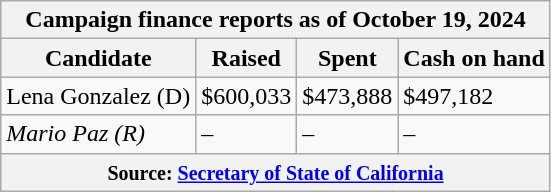<table class="wikitable sortable">
<tr>
<th colspan=4>Campaign finance reports as of October 19, 2024</th>
</tr>
<tr style="text-align:center;">
<th>Candidate</th>
<th>Raised</th>
<th>Spent</th>
<th>Cash on hand</th>
</tr>
<tr>
<td>Lena Gonzalez (D)</td>
<td>$600,033</td>
<td>$473,888</td>
<td>$497,182</td>
</tr>
<tr>
<td><em>Mario Paz (R)</em></td>
<td>–</td>
<td>–</td>
<td>–</td>
</tr>
<tr>
<th colspan="4"><small>Source: <a href='#'>Secretary of State of California</a></small></th>
</tr>
</table>
